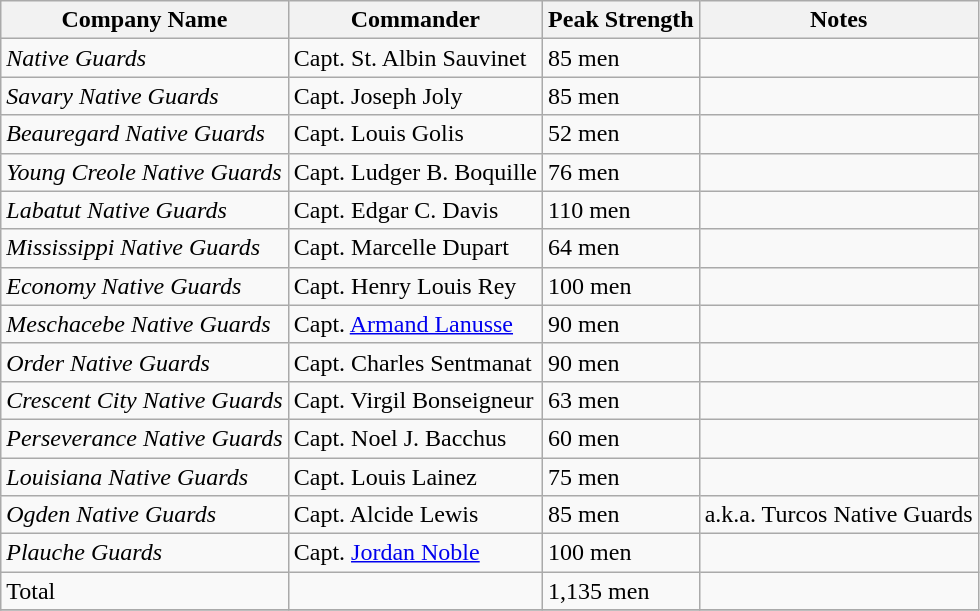<table class="wikitable">
<tr>
<th>Company Name</th>
<th>Commander</th>
<th>Peak Strength</th>
<th>Notes</th>
</tr>
<tr>
<td><em>Native Guards</em></td>
<td>Capt. St. Albin Sauvinet</td>
<td>85 men</td>
<td></td>
</tr>
<tr>
<td><em>Savary Native Guards</em></td>
<td>Capt. Joseph Joly</td>
<td>85 men</td>
<td></td>
</tr>
<tr>
<td><em>Beauregard Native Guards</em></td>
<td>Capt. Louis Golis</td>
<td>52 men</td>
<td></td>
</tr>
<tr>
<td><em>Young Creole Native Guards</em></td>
<td>Capt. Ludger B. Boquille</td>
<td>76 men</td>
<td></td>
</tr>
<tr>
<td><em>Labatut Native Guards</em></td>
<td>Capt. Edgar C. Davis</td>
<td>110 men</td>
<td></td>
</tr>
<tr>
<td><em>Mississippi Native Guards</em></td>
<td>Capt. Marcelle Dupart</td>
<td>64 men</td>
<td></td>
</tr>
<tr>
<td><em>Economy Native Guards</em></td>
<td>Capt. Henry Louis Rey</td>
<td>100 men</td>
<td></td>
</tr>
<tr>
<td><em>Meschacebe Native Guards</em></td>
<td>Capt. <a href='#'>Armand Lanusse</a></td>
<td>90 men</td>
<td></td>
</tr>
<tr>
<td><em>Order Native Guards</em></td>
<td>Capt. Charles Sentmanat</td>
<td>90 men</td>
<td></td>
</tr>
<tr>
<td><em>Crescent City Native Guards</em></td>
<td>Capt. Virgil Bonseigneur</td>
<td>63 men</td>
<td></td>
</tr>
<tr>
<td><em>Perseverance Native Guards</em></td>
<td>Capt. Noel J. Bacchus</td>
<td>60 men</td>
<td></td>
</tr>
<tr>
<td><em>Louisiana Native Guards</em></td>
<td>Capt. Louis Lainez</td>
<td>75 men</td>
<td></td>
</tr>
<tr>
<td><em>Ogden Native Guards</em></td>
<td>Capt. Alcide Lewis</td>
<td>85 men</td>
<td>a.k.a. Turcos Native Guards</td>
</tr>
<tr>
<td><em>Plauche Guards</em></td>
<td>Capt. <a href='#'>Jordan Noble</a></td>
<td>100 men</td>
<td></td>
</tr>
<tr>
<td>Total</td>
<td></td>
<td>1,135 men</td>
<td></td>
</tr>
<tr>
</tr>
</table>
